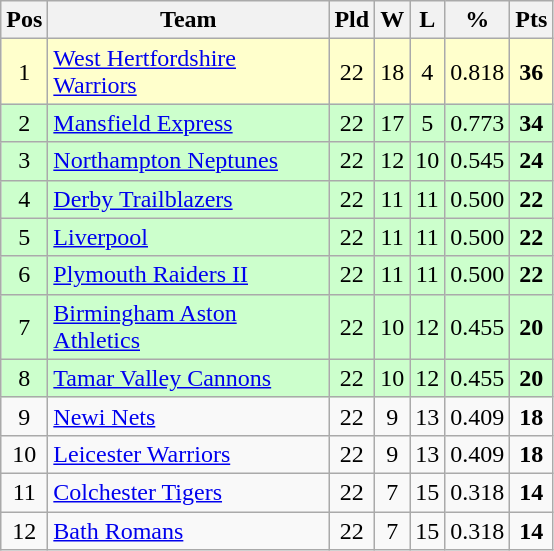<table class="wikitable" style="text-align: center;">
<tr>
<th>Pos</th>
<th scope="col" style="width: 180px;">Team</th>
<th>Pld</th>
<th>W</th>
<th>L</th>
<th>%</th>
<th>Pts</th>
</tr>
<tr style="background: #ffffcc;">
<td>1</td>
<td style="text-align:left;"><a href='#'>West Hertfordshire Warriors</a></td>
<td>22</td>
<td>18</td>
<td>4</td>
<td>0.818</td>
<td><strong>36</strong></td>
</tr>
<tr style="background: #ccffcc;">
<td>2</td>
<td style="text-align:left;"><a href='#'>Mansfield Express</a></td>
<td>22</td>
<td>17</td>
<td>5</td>
<td>0.773</td>
<td><strong>34</strong></td>
</tr>
<tr style="background: #ccffcc;">
<td>3</td>
<td style="text-align:left;"><a href='#'>Northampton Neptunes</a></td>
<td>22</td>
<td>12</td>
<td>10</td>
<td>0.545</td>
<td><strong>24</strong></td>
</tr>
<tr style="background: #ccffcc;">
<td>4</td>
<td style="text-align:left;"><a href='#'>Derby Trailblazers</a></td>
<td>22</td>
<td>11</td>
<td>11</td>
<td>0.500</td>
<td><strong>22</strong></td>
</tr>
<tr style="background: #ccffcc;">
<td>5</td>
<td style="text-align:left;"><a href='#'>Liverpool</a></td>
<td>22</td>
<td>11</td>
<td>11</td>
<td>0.500</td>
<td><strong>22</strong></td>
</tr>
<tr style="background: #ccffcc;">
<td>6</td>
<td style="text-align:left;"><a href='#'>Plymouth Raiders II</a></td>
<td>22</td>
<td>11</td>
<td>11</td>
<td>0.500</td>
<td><strong>22</strong></td>
</tr>
<tr style="background: #ccffcc;">
<td>7</td>
<td style="text-align:left;"><a href='#'>Birmingham Aston Athletics</a></td>
<td>22</td>
<td>10</td>
<td>12</td>
<td>0.455</td>
<td><strong>20</strong></td>
</tr>
<tr style="background: #ccffcc;">
<td>8</td>
<td style="text-align:left;"><a href='#'>Tamar Valley Cannons</a></td>
<td>22</td>
<td>10</td>
<td>12</td>
<td>0.455</td>
<td><strong>20</strong></td>
</tr>
<tr>
<td>9</td>
<td style="text-align:left;"><a href='#'>Newi Nets</a></td>
<td>22</td>
<td>9</td>
<td>13</td>
<td>0.409</td>
<td><strong>18</strong></td>
</tr>
<tr>
<td>10</td>
<td style="text-align:left;"><a href='#'>Leicester Warriors</a></td>
<td>22</td>
<td>9</td>
<td>13</td>
<td>0.409</td>
<td><strong>18</strong></td>
</tr>
<tr>
<td>11</td>
<td style="text-align:left;"><a href='#'>Colchester Tigers</a></td>
<td>22</td>
<td>7</td>
<td>15</td>
<td>0.318</td>
<td><strong>14</strong></td>
</tr>
<tr>
<td>12</td>
<td style="text-align:left;"><a href='#'>Bath Romans</a></td>
<td>22</td>
<td>7</td>
<td>15</td>
<td>0.318</td>
<td><strong>14</strong></td>
</tr>
</table>
